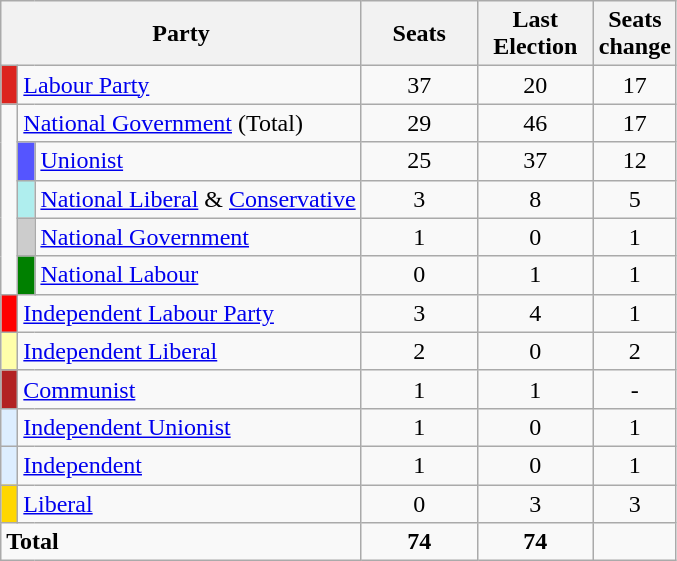<table class="wikitable sortable">
<tr>
<th style="width:200px" colspan=3>Party</th>
<th style="width:70px;">Seats</th>
<th style="width:70px;">Last Election</th>
<th style="width:40px;">Seats change</th>
</tr>
<tr>
<td style="background-color:#DC241f"> </td>
<td colspan=2><a href='#'>Labour Party</a></td>
<td align=center>37</td>
<td align=center>20</td>
<td align=center> 17</td>
</tr>
<tr>
<td rowspan= 5> </td>
<td colspan=2><a href='#'>National Government</a> (Total)</td>
<td align=center>29</td>
<td align=center>46</td>
<td align=center>17</td>
</tr>
<tr>
<td style="background-color:#5555FF"> </td>
<td><a href='#'>Unionist</a></td>
<td align="center">25</td>
<td align=center>37</td>
<td align="center"> 12</td>
</tr>
<tr>
<td style="background-color:#AFEEEE"> </td>
<td><a href='#'>National Liberal</a> & <a href='#'>Conservative</a></td>
<td align="center">3</td>
<td align=center>8</td>
<td align="center"> 5</td>
</tr>
<tr>
<td style="background-color:#cccccc"> </td>
<td><a href='#'>National Government</a></td>
<td align="center">1</td>
<td align=center>0</td>
<td align="center"> 1</td>
</tr>
<tr>
<td style="background-color:#008000"> </td>
<td><a href='#'>National Labour</a></td>
<td align="center">0</td>
<td align=center>1</td>
<td align="center"> 1</td>
</tr>
<tr>
<td style="background-color:#FF0000"> </td>
<td colspan=2><a href='#'>Independent Labour Party</a></td>
<td align="center">3</td>
<td align=center>4</td>
<td align="center"> 1</td>
</tr>
<tr>
<td style="background-color:#FFFFAA"> </td>
<td colspan=2><a href='#'>Independent Liberal</a></td>
<td align="center">2</td>
<td align=center>0</td>
<td align="center"> 2</td>
</tr>
<tr>
<td style="background-color:#B22222"> </td>
<td colspan=2><a href='#'>Communist</a></td>
<td align=center>1</td>
<td align=center>1</td>
<td align=center>-</td>
</tr>
<tr>
<td style="background-color:#DDEEFF"> </td>
<td colspan=2><a href='#'>Independent Unionist</a></td>
<td align="center">1</td>
<td align=center>0</td>
<td align="center"> 1</td>
</tr>
<tr>
<td style="background-color:#DDEEFF"> </td>
<td colspan=2><a href='#'>Independent</a></td>
<td align="center">1</td>
<td align=center>0</td>
<td align="center"> 1</td>
</tr>
<tr>
<td style="background-color:#FFD700"> </td>
<td colspan=2><a href='#'>Liberal</a></td>
<td align=center>0</td>
<td align=center>3</td>
<td align=center> 3</td>
</tr>
<tr>
<td colspan=3><strong>Total</strong></td>
<td align=center><strong>74</strong></td>
<td align=center><strong>74</strong></td>
<td align=center></td>
</tr>
</table>
